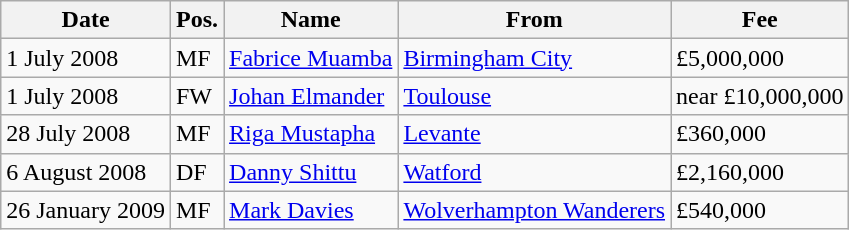<table class="wikitable">
<tr>
<th>Date</th>
<th>Pos.</th>
<th>Name</th>
<th>From</th>
<th>Fee</th>
</tr>
<tr>
<td>1 July 2008</td>
<td>MF</td>
<td> <a href='#'>Fabrice Muamba</a></td>
<td> <a href='#'>Birmingham City</a></td>
<td>£5,000,000</td>
</tr>
<tr>
<td>1 July 2008</td>
<td>FW</td>
<td> <a href='#'>Johan Elmander</a></td>
<td> <a href='#'>Toulouse</a></td>
<td>near £10,000,000</td>
</tr>
<tr>
<td>28 July 2008</td>
<td>MF</td>
<td> <a href='#'>Riga Mustapha</a></td>
<td> <a href='#'>Levante</a></td>
<td>£360,000</td>
</tr>
<tr>
<td>6 August 2008</td>
<td>DF</td>
<td> <a href='#'>Danny Shittu</a></td>
<td> <a href='#'>Watford</a></td>
<td>£2,160,000</td>
</tr>
<tr>
<td>26 January 2009</td>
<td>MF</td>
<td> <a href='#'>Mark Davies</a></td>
<td> <a href='#'>Wolverhampton Wanderers</a></td>
<td>£540,000</td>
</tr>
</table>
